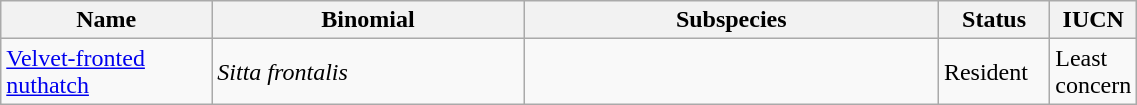<table width=60% class="wikitable">
<tr>
<th width=20%>Name</th>
<th width=30%>Binomial</th>
<th width=40%>Subspecies</th>
<th width=30%>Status</th>
<th width=30%>IUCN</th>
</tr>
<tr>
<td><a href='#'>Velvet-fronted nuthatch</a><br></td>
<td><em>Sitta frontalis</em></td>
<td></td>
<td>Resident</td>
<td>Least concern</td>
</tr>
</table>
